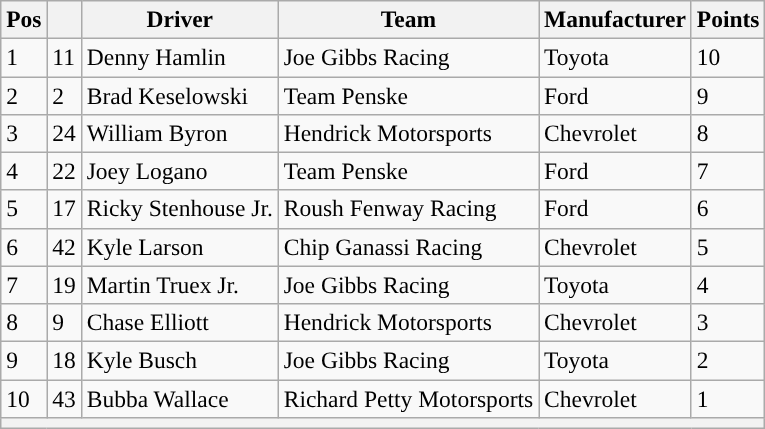<table class="wikitable" style="font-size:98%">
<tr>
<th>Pos</th>
<th></th>
<th>Driver</th>
<th>Team</th>
<th>Manufacturer</th>
<th>Points</th>
</tr>
<tr>
<td>1</td>
<td>11</td>
<td>Denny Hamlin</td>
<td>Joe Gibbs Racing</td>
<td>Toyota</td>
<td>10</td>
</tr>
<tr>
<td>2</td>
<td>2</td>
<td>Brad Keselowski</td>
<td>Team Penske</td>
<td>Ford</td>
<td>9</td>
</tr>
<tr>
<td>3</td>
<td>24</td>
<td>William Byron</td>
<td>Hendrick Motorsports</td>
<td>Chevrolet</td>
<td>8</td>
</tr>
<tr>
<td>4</td>
<td>22</td>
<td>Joey Logano</td>
<td>Team Penske</td>
<td>Ford</td>
<td>7</td>
</tr>
<tr>
<td>5</td>
<td>17</td>
<td>Ricky Stenhouse Jr.</td>
<td>Roush Fenway Racing</td>
<td>Ford</td>
<td>6</td>
</tr>
<tr>
<td>6</td>
<td>42</td>
<td>Kyle Larson</td>
<td>Chip Ganassi Racing</td>
<td>Chevrolet</td>
<td>5</td>
</tr>
<tr>
<td>7</td>
<td>19</td>
<td>Martin Truex Jr.</td>
<td>Joe Gibbs Racing</td>
<td>Toyota</td>
<td>4</td>
</tr>
<tr>
<td>8</td>
<td>9</td>
<td>Chase Elliott</td>
<td>Hendrick Motorsports</td>
<td>Chevrolet</td>
<td>3</td>
</tr>
<tr>
<td>9</td>
<td>18</td>
<td>Kyle Busch</td>
<td>Joe Gibbs Racing</td>
<td>Toyota</td>
<td>2</td>
</tr>
<tr>
<td>10</td>
<td>43</td>
<td>Bubba Wallace</td>
<td>Richard Petty Motorsports</td>
<td>Chevrolet</td>
<td>1</td>
</tr>
<tr>
<th colspan="6"></th>
</tr>
</table>
